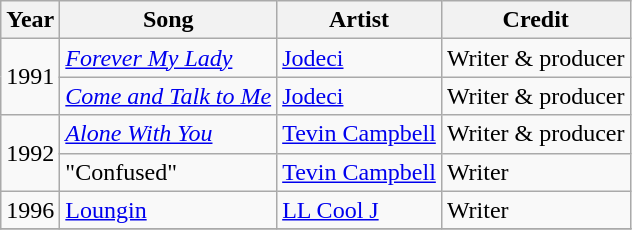<table class="wikitable plainrowheaders sortable" style="margin-right: 0;">
<tr>
<th scope="col">Year</th>
<th scope="col">Song</th>
<th scope="col">Artist</th>
<th scope="col">Credit</th>
</tr>
<tr>
<td rowspan=2>1991</td>
<td><em><a href='#'>Forever My Lady</a></em></td>
<td><a href='#'>Jodeci</a></td>
<td>Writer & producer</td>
</tr>
<tr>
<td><em><a href='#'>Come and Talk to Me</a></em></td>
<td><a href='#'>Jodeci</a></td>
<td>Writer & producer</td>
</tr>
<tr>
<td rowspan=2>1992</td>
<td><em><a href='#'>Alone With You</a></em></td>
<td><a href='#'>Tevin Campbell</a></td>
<td>Writer & producer</td>
</tr>
<tr>
<td>"Confused"</td>
<td><a href='#'>Tevin Campbell</a></td>
<td>Writer</td>
</tr>
<tr>
<td>1996</td>
<td><a href='#'>Loungin</a></td>
<td><a href='#'>LL Cool J</a></td>
<td>Writer</td>
</tr>
<tr>
</tr>
</table>
